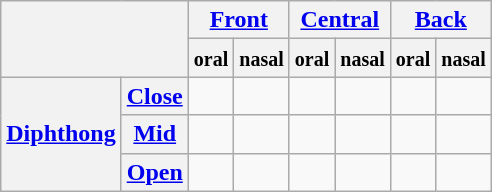<table class="wikitable" style="text-align:center">
<tr>
<th colspan="2" rowspan="2"></th>
<th colspan="2"><a href='#'>Front</a></th>
<th colspan="2"><a href='#'>Central</a></th>
<th colspan="2"><a href='#'>Back</a></th>
</tr>
<tr>
<th><small>oral</small></th>
<th><small>nasal</small></th>
<th><small>oral</small></th>
<th><small>nasal</small></th>
<th><small>oral</small></th>
<th><small>nasal</small></th>
</tr>
<tr>
<th rowspan="3"><a href='#'>Diphthong</a></th>
<th><a href='#'>Close</a></th>
<td></td>
<td></td>
<td></td>
<td></td>
<td></td>
<td></td>
</tr>
<tr>
<th><a href='#'>Mid</a></th>
<td></td>
<td></td>
<td></td>
<td></td>
<td></td>
<td></td>
</tr>
<tr>
<th><a href='#'>Open</a></th>
<td></td>
<td></td>
<td></td>
<td></td>
<td></td>
<td></td>
</tr>
</table>
